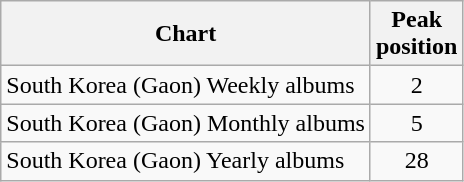<table class="wikitable sortable">
<tr>
<th>Chart</th>
<th>Peak<br>position</th>
</tr>
<tr>
<td>South Korea (Gaon) Weekly albums</td>
<td align="center">2</td>
</tr>
<tr>
<td>South Korea (Gaon) Monthly albums</td>
<td align="center">5</td>
</tr>
<tr>
<td>South Korea (Gaon) Yearly albums</td>
<td align="center">28</td>
</tr>
</table>
